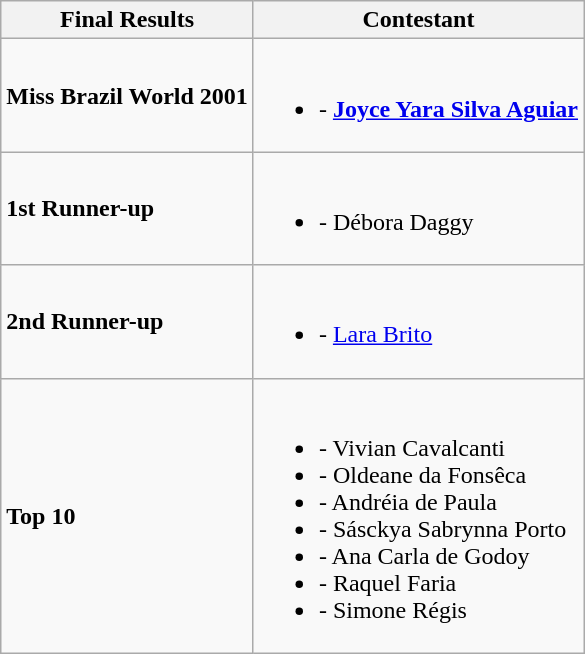<table class="wikitable">
<tr>
<th>Final Results</th>
<th>Contestant</th>
</tr>
<tr>
<td><strong>Miss Brazil World 2001</strong></td>
<td><br><ul><li><strong></strong> - <strong><a href='#'>Joyce Yara Silva Aguiar</a></strong></li></ul></td>
</tr>
<tr>
<td><strong>1st Runner-up</strong></td>
<td><br><ul><li><strong></strong> - Débora Daggy</li></ul></td>
</tr>
<tr>
<td><strong>2nd Runner-up</strong></td>
<td><br><ul><li><strong></strong> - <a href='#'>Lara Brito</a></li></ul></td>
</tr>
<tr>
<td><strong>Top 10</strong></td>
<td><br><ul><li><strong></strong> - Vivian Cavalcanti</li><li><strong></strong> - Oldeane da Fonsêca</li><li><strong></strong> - Andréia de Paula</li><li><strong></strong> - Sásckya Sabrynna Porto</li><li><strong></strong> - Ana Carla de Godoy</li><li><strong></strong> - Raquel Faria</li><li><strong></strong> - Simone Régis</li></ul></td>
</tr>
</table>
